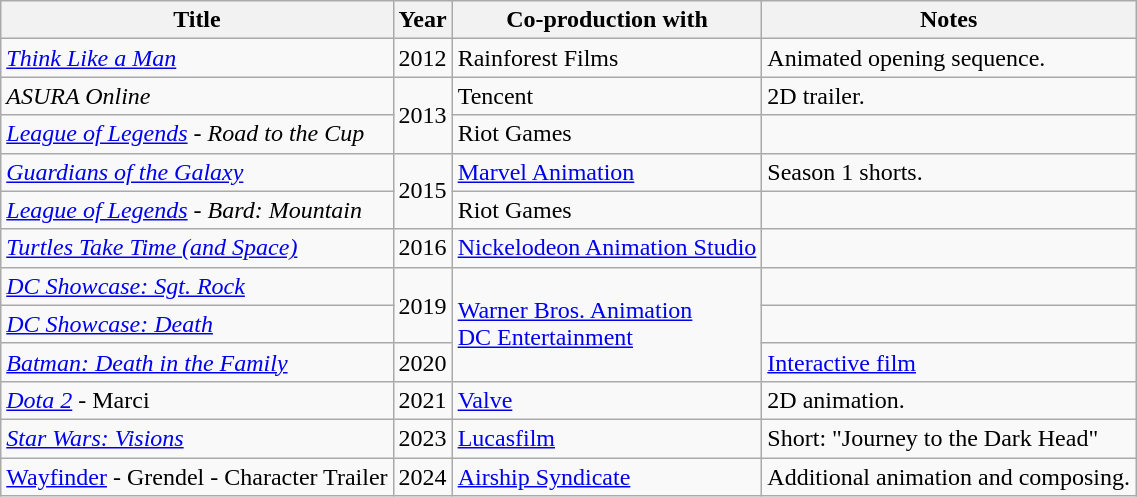<table class="wikitable">
<tr>
<th>Title</th>
<th>Year</th>
<th>Co-production with</th>
<th>Notes</th>
</tr>
<tr>
<td><em><a href='#'>Think Like a Man</a></em></td>
<td>2012</td>
<td>Rainforest Films</td>
<td>Animated opening sequence.</td>
</tr>
<tr>
<td><em>ASURA Online</em></td>
<td rowspan="2">2013</td>
<td>Tencent</td>
<td>2D trailer.</td>
</tr>
<tr>
<td><em><a href='#'>League of Legends</a> - Road to the Cup</em></td>
<td>Riot Games</td>
<td></td>
</tr>
<tr>
<td><em><a href='#'>Guardians of the Galaxy</a></em></td>
<td rowspan="2">2015</td>
<td><a href='#'>Marvel Animation</a></td>
<td>Season 1 shorts.</td>
</tr>
<tr>
<td><em><a href='#'>League of Legends</a> - Bard: Mountain</em></td>
<td>Riot Games</td>
<td></td>
</tr>
<tr>
<td><em><a href='#'>Turtles Take Time (and Space)</a></em></td>
<td>2016</td>
<td><a href='#'>Nickelodeon Animation Studio</a></td>
<td></td>
</tr>
<tr>
<td><em><a href='#'>DC Showcase: Sgt. Rock</a></em></td>
<td rowspan="2">2019</td>
<td rowspan="3"><a href='#'>Warner Bros. Animation</a><br><a href='#'>DC Entertainment</a></td>
<td></td>
</tr>
<tr>
<td><em><a href='#'>DC Showcase: Death</a></em></td>
<td></td>
</tr>
<tr>
<td><em><a href='#'>Batman: Death in the Family</a></em></td>
<td>2020</td>
<td><a href='#'>Interactive film</a></td>
</tr>
<tr>
<td><em><a href='#'>Dota 2</a></em> - Marci</td>
<td>2021</td>
<td><a href='#'>Valve</a></td>
<td>2D animation.</td>
</tr>
<tr>
<td><em><a href='#'>Star Wars: Visions</a></em></td>
<td>2023</td>
<td><a href='#'>Lucasfilm</a></td>
<td>Short: "Journey to the Dark Head"</td>
</tr>
<tr>
<td><a href='#'>Wayfinder</a> - Grendel - Character Trailer</td>
<td>2024</td>
<td><a href='#'>Airship Syndicate</a></td>
<td>Additional animation and composing.</td>
</tr>
</table>
